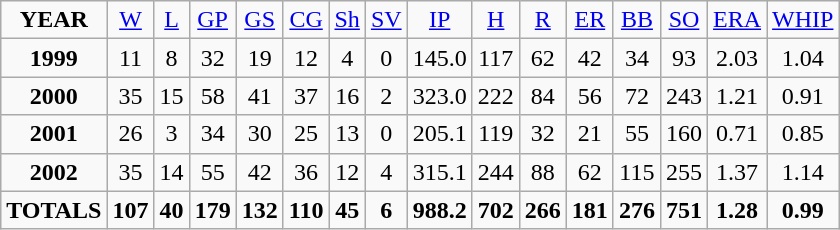<table class="wikitable" style="text-align:center;">
<tr>
<td><strong>YEAR</strong></td>
<td><a href='#'>W</a></td>
<td><a href='#'>L</a></td>
<td><a href='#'>GP</a></td>
<td><a href='#'>GS</a></td>
<td><a href='#'>CG</a></td>
<td><a href='#'>Sh</a></td>
<td><a href='#'>SV</a></td>
<td><a href='#'>IP</a></td>
<td><a href='#'>H</a></td>
<td><a href='#'>R</a></td>
<td><a href='#'>ER</a></td>
<td><a href='#'>BB</a></td>
<td><a href='#'>SO</a></td>
<td><a href='#'>ERA</a></td>
<td><a href='#'>WHIP</a></td>
</tr>
<tr>
<td><strong>1999</strong></td>
<td>11</td>
<td>8</td>
<td>32</td>
<td>19</td>
<td>12</td>
<td>4</td>
<td>0</td>
<td>145.0</td>
<td>117</td>
<td>62</td>
<td>42</td>
<td>34</td>
<td>93</td>
<td>2.03</td>
<td>1.04</td>
</tr>
<tr>
<td><strong>2000</strong></td>
<td>35</td>
<td>15</td>
<td>58</td>
<td>41</td>
<td>37</td>
<td>16</td>
<td>2</td>
<td>323.0</td>
<td>222</td>
<td>84</td>
<td>56</td>
<td>72</td>
<td>243</td>
<td>1.21</td>
<td>0.91</td>
</tr>
<tr>
<td><strong>2001</strong></td>
<td>26</td>
<td>3</td>
<td>34</td>
<td>30</td>
<td>25</td>
<td>13</td>
<td>0</td>
<td>205.1</td>
<td>119</td>
<td>32</td>
<td>21</td>
<td>55</td>
<td>160</td>
<td>0.71</td>
<td>0.85</td>
</tr>
<tr>
<td><strong>2002</strong></td>
<td>35</td>
<td>14</td>
<td>55</td>
<td>42</td>
<td>36</td>
<td>12</td>
<td>4</td>
<td>315.1</td>
<td>244</td>
<td>88</td>
<td>62</td>
<td>115</td>
<td>255</td>
<td>1.37</td>
<td>1.14</td>
</tr>
<tr>
<td><strong>TOTALS</strong></td>
<td><strong>107</strong></td>
<td><strong>40</strong></td>
<td><strong>179</strong></td>
<td><strong>132</strong></td>
<td><strong>110</strong></td>
<td><strong>45</strong></td>
<td><strong>6</strong></td>
<td><strong>988.2</strong></td>
<td><strong>702</strong></td>
<td><strong>266</strong></td>
<td><strong>181</strong></td>
<td><strong>276</strong></td>
<td><strong>751</strong></td>
<td><strong>1.28</strong></td>
<td><strong>0.99</strong></td>
</tr>
</table>
